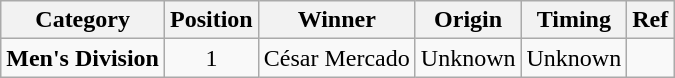<table class="wikitable">
<tr>
<th>Category</th>
<th>Position</th>
<th>Winner</th>
<th>Origin</th>
<th>Timing</th>
<th>Ref</th>
</tr>
<tr>
<td><strong>Men's Division</strong></td>
<td style="text-align:center;">1</td>
<td>César Mercado</td>
<td>Unknown</td>
<td>Unknown</td>
<td></td>
</tr>
</table>
